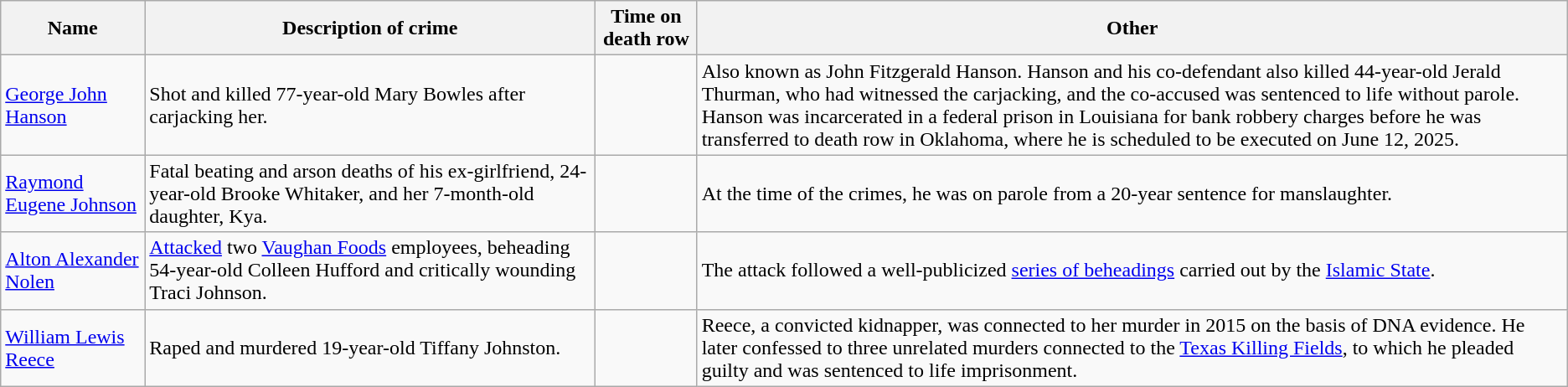<table class="wikitable sortable">
<tr>
<th>Name</th>
<th>Description of crime</th>
<th>Time on death row</th>
<th>Other</th>
</tr>
<tr>
<td><a href='#'>George John Hanson</a></td>
<td>Shot and killed 77-year-old Mary Bowles after carjacking her.</td>
<td></td>
<td>Also known as John Fitzgerald Hanson. Hanson and his co-defendant also killed 44-year-old Jerald Thurman, who had witnessed the carjacking, and the co-accused was sentenced to life without parole.<br>Hanson was incarcerated in a federal prison in Louisiana for bank robbery charges before he was transferred to death row in Oklahoma, where he is scheduled to be executed on June 12, 2025.</td>
</tr>
<tr>
<td><a href='#'>Raymond Eugene Johnson</a></td>
<td>Fatal beating and arson deaths of his ex-girlfriend, 24-year-old Brooke Whitaker, and her 7-month-old daughter, Kya.</td>
<td></td>
<td>At the time of the crimes, he was on parole from a 20-year sentence for manslaughter.</td>
</tr>
<tr>
<td><a href='#'>Alton Alexander Nolen</a></td>
<td><a href='#'>Attacked</a> two <a href='#'>Vaughan Foods</a> employees, beheading 54-year-old Colleen Hufford and critically wounding Traci Johnson.</td>
<td></td>
<td>The attack followed a well-publicized <a href='#'>series of beheadings</a> carried out by the <a href='#'>Islamic State</a>.</td>
</tr>
<tr>
<td><a href='#'>William Lewis Reece</a></td>
<td>Raped and murdered 19-year-old Tiffany Johnston.</td>
<td></td>
<td>Reece, a convicted kidnapper, was connected to her murder in 2015 on the basis of DNA evidence. He later confessed to three unrelated murders connected to the <a href='#'>Texas Killing Fields</a>, to which he pleaded guilty and was sentenced to life imprisonment.</td>
</tr>
</table>
